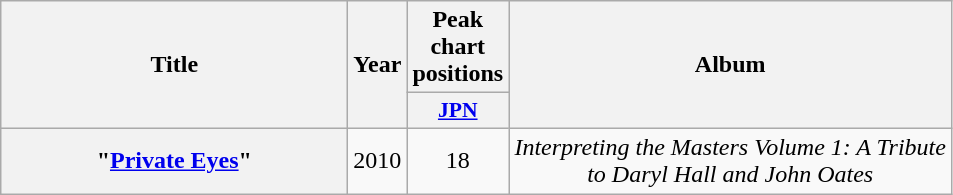<table class="wikitable plainrowheaders" style="text-align:center;">
<tr>
<th scope="col" rowspan="2" style="width:14em;">Title</th>
<th scope="col" rowspan="2" style="width:2em;">Year</th>
<th scope="col" colspan="1" style="width:3em;">Peak chart positions</th>
<th scope="col" rowspan="2" style="width:18em;">Album</th>
</tr>
<tr>
<th style="width:3em;font-size:90%"><a href='#'>JPN</a><br></th>
</tr>
<tr>
<th scope="row">"<a href='#'>Private Eyes</a>"</th>
<td>2010</td>
<td>18</td>
<td><em>Interpreting the Masters Volume 1: A Tribute to Daryl Hall and John Oates</em></td>
</tr>
</table>
